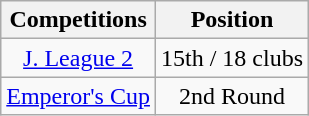<table class="wikitable" style="text-align:center;">
<tr>
<th>Competitions</th>
<th>Position</th>
</tr>
<tr>
<td><a href='#'>J. League 2</a></td>
<td>15th / 18 clubs</td>
</tr>
<tr>
<td><a href='#'>Emperor's Cup</a></td>
<td>2nd Round</td>
</tr>
</table>
